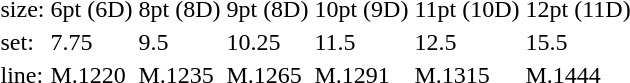<table style="margin-left:40px;">
<tr>
<td>size:</td>
<td>6pt (6D)</td>
<td>8pt (8D)</td>
<td>9pt (8D)</td>
<td>10pt (9D)</td>
<td>11pt (10D)</td>
<td>12pt (11D)</td>
</tr>
<tr>
<td>set:</td>
<td>7.75</td>
<td>9.5</td>
<td>10.25</td>
<td>11.5</td>
<td>12.5</td>
<td>15.5</td>
</tr>
<tr>
<td>line:</td>
<td>M.1220</td>
<td>M.1235</td>
<td>M.1265</td>
<td>M.1291</td>
<td>M.1315</td>
<td>M.1444</td>
</tr>
</table>
